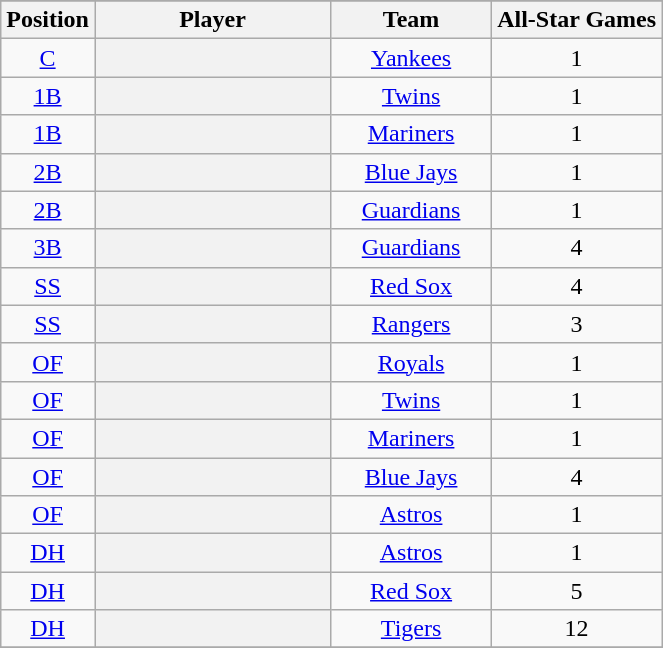<table class="wikitable sortable plainrowheaders" style="text-align:center;">
<tr>
</tr>
<tr>
<th scope="col">Position</th>
<th scope="col" style="width:150px;">Player</th>
<th scope="col" style="width:100px;">Team</th>
<th scope="col">All-Star Games</th>
</tr>
<tr>
<td><a href='#'>C</a></td>
<th scope="row" style="text-align:center"></th>
<td><a href='#'>Yankees</a></td>
<td>1</td>
</tr>
<tr>
<td><a href='#'>1B</a></td>
<th scope="row" style="text-align:center"></th>
<td><a href='#'>Twins</a></td>
<td>1</td>
</tr>
<tr>
<td><a href='#'>1B</a></td>
<th scope="row" style="text-align:center"></th>
<td><a href='#'>Mariners</a></td>
<td>1</td>
</tr>
<tr>
<td><a href='#'>2B</a></td>
<th scope="row" style="text-align:center"></th>
<td><a href='#'>Blue Jays</a></td>
<td>1</td>
</tr>
<tr>
<td><a href='#'>2B</a></td>
<th scope="row" style="text-align:center"></th>
<td><a href='#'>Guardians</a></td>
<td>1</td>
</tr>
<tr>
<td><a href='#'>3B</a></td>
<th scope="row" style="text-align:center"></th>
<td><a href='#'>Guardians</a></td>
<td>4</td>
</tr>
<tr>
<td><a href='#'>SS</a></td>
<th scope="row" style="text-align:center"></th>
<td><a href='#'>Red Sox</a></td>
<td>4</td>
</tr>
<tr>
<td><a href='#'>SS</a></td>
<th scope="row" style="text-align:center"></th>
<td><a href='#'>Rangers</a></td>
<td>3</td>
</tr>
<tr>
<td><a href='#'>OF</a></td>
<th scope="row" style="text-align:center"></th>
<td><a href='#'>Royals</a></td>
<td>1</td>
</tr>
<tr>
<td><a href='#'>OF</a></td>
<th scope="row" style="text-align:center"></th>
<td><a href='#'>Twins</a></td>
<td>1</td>
</tr>
<tr>
<td><a href='#'>OF</a></td>
<th scope="row" style="text-align:center"></th>
<td><a href='#'>Mariners</a></td>
<td>1</td>
</tr>
<tr>
<td><a href='#'>OF</a></td>
<th scope="row" style="text-align:center"></th>
<td><a href='#'>Blue Jays</a></td>
<td>4</td>
</tr>
<tr>
<td><a href='#'>OF</a></td>
<th scope="row" style="text-align:center"></th>
<td><a href='#'>Astros</a></td>
<td>1</td>
</tr>
<tr>
<td><a href='#'>DH</a></td>
<th scope="row" style="text-align:center"></th>
<td><a href='#'>Astros</a></td>
<td>1</td>
</tr>
<tr>
<td><a href='#'>DH</a></td>
<th scope="row" style="text-align:center"></th>
<td><a href='#'>Red Sox</a></td>
<td>5</td>
</tr>
<tr>
<td><a href='#'>DH</a></td>
<th scope="row" style="text-align:center"></th>
<td><a href='#'>Tigers</a></td>
<td>12</td>
</tr>
<tr>
</tr>
</table>
